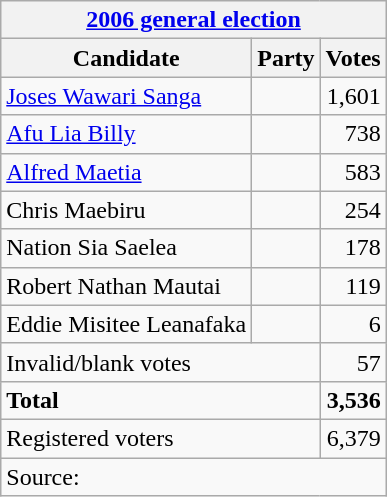<table class=wikitable style=text-align:left>
<tr>
<th colspan=3><a href='#'>2006 general election</a></th>
</tr>
<tr>
<th>Candidate</th>
<th>Party</th>
<th>Votes</th>
</tr>
<tr>
<td><a href='#'>Joses Wawari Sanga</a></td>
<td></td>
<td align=right>1,601</td>
</tr>
<tr>
<td><a href='#'>Afu Lia Billy</a></td>
<td></td>
<td align=right>738</td>
</tr>
<tr>
<td><a href='#'>Alfred Maetia</a></td>
<td></td>
<td align=right>583</td>
</tr>
<tr>
<td>Chris Maebiru</td>
<td></td>
<td align=right>254</td>
</tr>
<tr>
<td>Nation Sia Saelea</td>
<td></td>
<td align=right>178</td>
</tr>
<tr>
<td>Robert Nathan Mautai</td>
<td></td>
<td align=right>119</td>
</tr>
<tr>
<td>Eddie Misitee Leanafaka</td>
<td></td>
<td align=right>6</td>
</tr>
<tr>
<td colspan=2>Invalid/blank votes</td>
<td align=right>57</td>
</tr>
<tr>
<td colspan=2><strong>Total</strong></td>
<td align=right><strong>3,536</strong></td>
</tr>
<tr>
<td colspan=2>Registered voters</td>
<td align=right>6,379</td>
</tr>
<tr>
<td colspan=3>Source: </td>
</tr>
</table>
